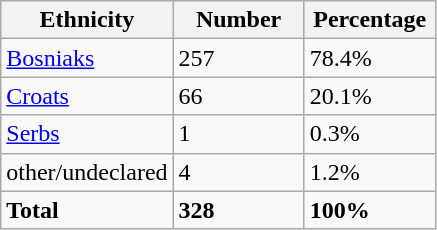<table class="wikitable">
<tr>
<th width="100px">Ethnicity</th>
<th width="80px">Number</th>
<th width="80px">Percentage</th>
</tr>
<tr>
<td><a href='#'>Bosniaks</a></td>
<td>257</td>
<td>78.4%</td>
</tr>
<tr>
<td><a href='#'>Croats</a></td>
<td>66</td>
<td>20.1%</td>
</tr>
<tr>
<td><a href='#'>Serbs</a></td>
<td>1</td>
<td>0.3%</td>
</tr>
<tr>
<td>other/undeclared</td>
<td>4</td>
<td>1.2%</td>
</tr>
<tr>
<td><strong>Total</strong></td>
<td><strong>328</strong></td>
<td><strong>100%</strong></td>
</tr>
</table>
